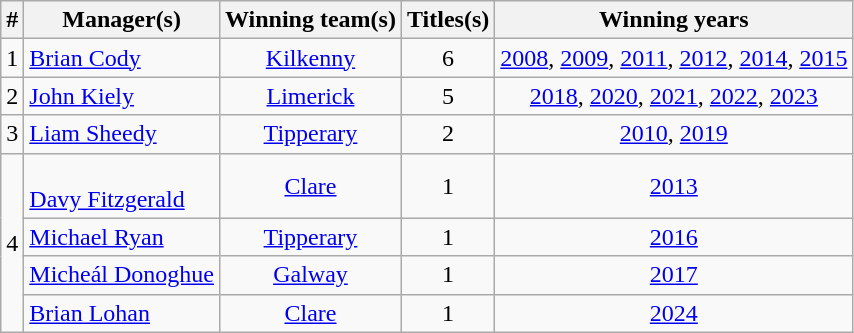<table class="wikitable sortable" style="text-align:center">
<tr>
<th>#</th>
<th>Manager(s)</th>
<th>Winning team(s)</th>
<th>Titles(s)</th>
<th>Winning years</th>
</tr>
<tr>
<td>1</td>
<td style="text-align:left"> <a href='#'>Brian Cody</a></td>
<td><a href='#'>Kilkenny</a></td>
<td>6</td>
<td><a href='#'>2008</a>, <a href='#'>2009</a>, <a href='#'>2011</a>, <a href='#'>2012</a>, <a href='#'>2014</a>, <a href='#'>2015</a></td>
</tr>
<tr>
<td>2</td>
<td style="text-align:left"> <a href='#'>John Kiely</a></td>
<td><a href='#'>Limerick</a></td>
<td>5</td>
<td><a href='#'>2018</a>, <a href='#'>2020</a>, <a href='#'>2021</a>, <a href='#'>2022</a>, <a href='#'>2023</a></td>
</tr>
<tr>
<td>3</td>
<td style="text-align:left"> <a href='#'>Liam Sheedy</a></td>
<td><a href='#'>Tipperary</a></td>
<td>2</td>
<td><a href='#'>2010</a>, <a href='#'>2019</a></td>
</tr>
<tr>
<td rowspan="4">4</td>
<td style="text-align:left"><br> <a href='#'>Davy Fitzgerald</a></td>
<td><a href='#'>Clare</a></td>
<td>1</td>
<td><a href='#'>2013</a></td>
</tr>
<tr>
<td style="text-align:left"> <a href='#'>Michael Ryan</a></td>
<td><a href='#'>Tipperary</a></td>
<td>1</td>
<td><a href='#'>2016</a></td>
</tr>
<tr>
<td style="text-align:left"> <a href='#'>Micheál Donoghue</a></td>
<td><a href='#'>Galway</a></td>
<td>1</td>
<td><a href='#'>2017</a></td>
</tr>
<tr>
<td style="text-align:left"> <a href='#'>Brian Lohan</a></td>
<td><a href='#'>Clare</a></td>
<td>1</td>
<td><a href='#'>2024</a></td>
</tr>
</table>
